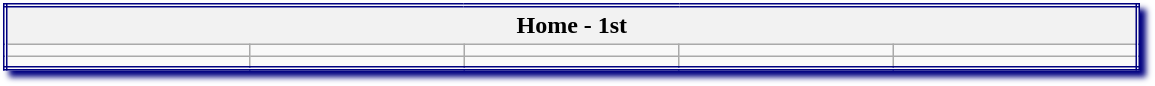<table class="wikitable mw-collapsible mw-collapsed" style="width:60%; border:double navy; box-shadow:4px 4px 4px navy; ">
<tr>
<th colspan="5">Home - 1st</th>
</tr>
<tr>
<td></td>
<td></td>
<td></td>
<td></td>
<td></td>
</tr>
<tr>
<td></td>
<td></td>
<td></td>
<td></td>
<td></td>
</tr>
</table>
